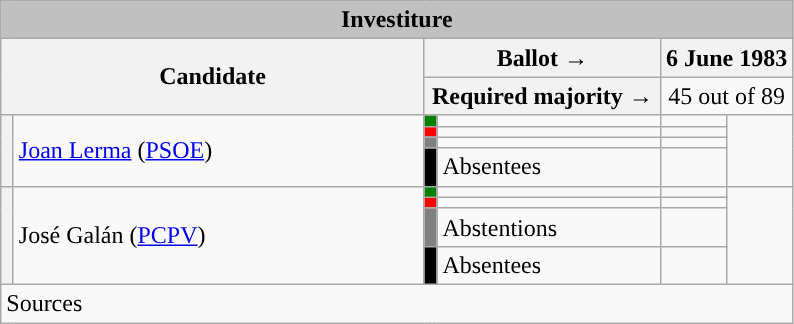<table class="wikitable" style="text-align:center;">
<tr>
<td colspan="6" align="center" bgcolor="#C0C0C0"><strong>Investiture</strong></td>
</tr>
<tr>
<th colspan="2" rowspan="2" width="275px">Candidate</th>
<th colspan="2" width="150px">Ballot →</th>
<th colspan="2">6 June 1983</th>
</tr>
<tr>
<th colspan="2">Required majority →</th>
<td colspan="2">45 out of 89</td>
</tr>
<tr>
<th width="1px" rowspan="4" style="background:"></th>
<td rowspan="4" align="left"><a href='#'>Joan Lerma</a> (<a href='#'>PSOE</a>)</td>
<th width="1px" style="background:green;"></th>
<td align="left"></td>
<td></td>
<td rowspan="4"></td>
</tr>
<tr>
<th style="color:inherit;background:red;"></th>
<td align="left"></td>
<td></td>
</tr>
<tr>
<th style="color:inherit;background:gray;"></th>
<td align="left"></td>
<td></td>
</tr>
<tr>
<th style="color:inherit;background:black;"></th>
<td align="left"><span>Absentees</span></td>
<td></td>
</tr>
<tr>
<th rowspan="4" style="background:"></th>
<td rowspan="4" align="left">José Galán (<a href='#'>PCPV</a>)</td>
<th width="1px" style="background:green;"></th>
<td align="left"></td>
<td></td>
<td rowspan="4"></td>
</tr>
<tr>
<th style="color:inherit;background:red;"></th>
<td align="left"></td>
<td></td>
</tr>
<tr>
<th style="color:inherit;background:gray;"></th>
<td align="left"><span>Abstentions</span></td>
<td></td>
</tr>
<tr>
<th style="color:inherit;background:black;"></th>
<td align="left"><span>Absentees</span></td>
<td></td>
</tr>
<tr>
<td align="left" colspan="6">Sources</td>
</tr>
</table>
